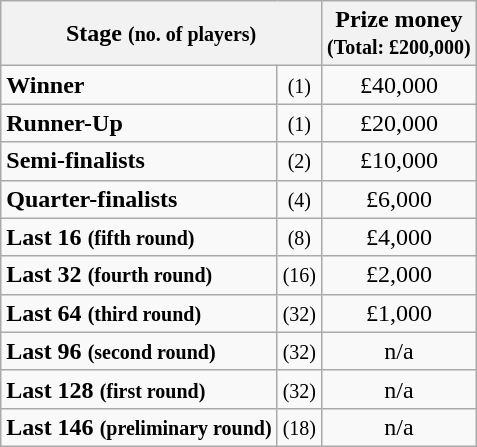<table class="wikitable">
<tr>
<th colspan=2>Stage <small>(no. of players)</small></th>
<th>Prize money<br><small>(Total: £200,000)</small></th>
</tr>
<tr>
<td><strong>Winner</strong></td>
<td align=center><small>(1)</small></td>
<td align=center>£40,000</td>
</tr>
<tr>
<td><strong>Runner-Up</strong></td>
<td align=center><small>(1)</small></td>
<td align=center>£20,000</td>
</tr>
<tr>
<td><strong>Semi-finalists</strong></td>
<td align=center><small>(2)</small></td>
<td align=center>£10,000</td>
</tr>
<tr>
<td><strong>Quarter-finalists</strong></td>
<td align=center><small>(4)</small></td>
<td align=center>£6,000</td>
</tr>
<tr>
<td><strong>Last 16 <small>(fifth round)</small></strong></td>
<td align=center><small>(8)</small></td>
<td align=center>£4,000</td>
</tr>
<tr>
<td><strong>Last 32 <small>(fourth round)</small></strong></td>
<td align=center><small>(16)</small></td>
<td align=center>£2,000</td>
</tr>
<tr>
<td><strong>Last 64 <small>(third round)</small></strong></td>
<td align=center><small>(32)</small></td>
<td align=center>£1,000</td>
</tr>
<tr>
<td><strong>Last 96 <small>(second round)</small></strong></td>
<td align=center><small>(32)</small></td>
<td align=center>n/a</td>
</tr>
<tr>
<td><strong>Last 128 <small>(first round)</small></strong></td>
<td align=center><small>(32)</small></td>
<td align=center>n/a</td>
</tr>
<tr>
<td><strong>Last 146 <small>(preliminary round)</small></strong></td>
<td align=center><small>(18)</small></td>
<td align=center>n/a</td>
</tr>
</table>
